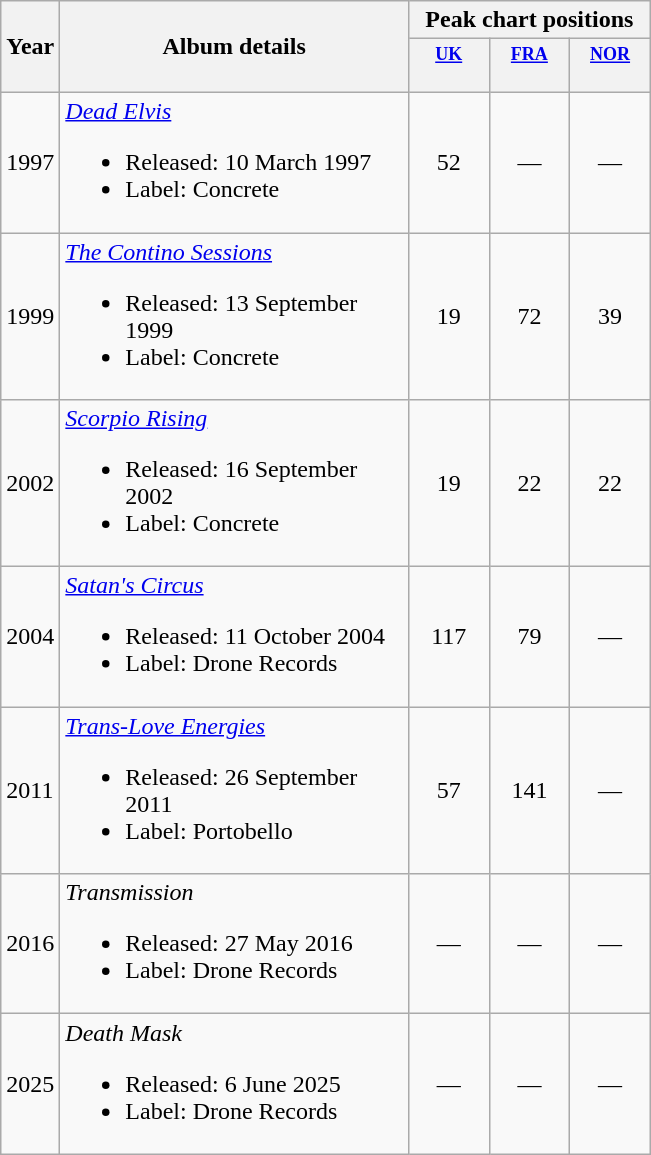<table class="wikitable" style="text-align:left;">
<tr>
<th rowspan="2">Year</th>
<th rowspan="2" style="width:225px;">Album details</th>
<th colspan="6">Peak chart positions</th>
</tr>
<tr>
<th style="width:4em;font-size:75%"><a href='#'>UK</a><br><br></th>
<th style="width:4em;font-size:75%"><a href='#'>FRA</a><br><br></th>
<th style="width:4em;font-size:75%"><a href='#'>NOR</a><br><br></th>
</tr>
<tr>
<td>1997</td>
<td><em><a href='#'>Dead Elvis</a></em><br><ul><li>Released: 10 March 1997</li><li>Label: Concrete</li></ul></td>
<td style="text-align:center;">52</td>
<td style="text-align:center;">—</td>
<td style="text-align:center;">—</td>
</tr>
<tr>
<td>1999</td>
<td><em><a href='#'>The Contino Sessions</a></em><br><ul><li>Released: 13 September 1999</li><li>Label: Concrete</li></ul></td>
<td style="text-align:center;">19</td>
<td style="text-align:center;">72</td>
<td style="text-align:center;">39</td>
</tr>
<tr>
<td>2002</td>
<td><em><a href='#'>Scorpio Rising</a></em><br><ul><li>Released: 16 September 2002</li><li>Label: Concrete</li></ul></td>
<td style="text-align:center;">19</td>
<td style="text-align:center;">22</td>
<td style="text-align:center;">22</td>
</tr>
<tr>
<td>2004</td>
<td><em><a href='#'>Satan's Circus</a></em><br><ul><li>Released: 11 October 2004</li><li>Label: Drone Records</li></ul></td>
<td style="text-align:center;">117</td>
<td style="text-align:center;">79</td>
<td style="text-align:center;">—</td>
</tr>
<tr>
<td>2011</td>
<td><em><a href='#'>Trans-Love Energies</a></em><br><ul><li>Released: 26 September 2011</li><li>Label: Portobello</li></ul></td>
<td style="text-align:center;">57</td>
<td style="text-align:center;">141</td>
<td style="text-align:center;">—</td>
</tr>
<tr>
<td>2016</td>
<td><em>Transmission</em><br><ul><li>Released: 27 May 2016</li><li>Label: Drone Records</li></ul></td>
<td style="text-align:center;">—</td>
<td style="text-align:center;">—</td>
<td style="text-align:center;">—</td>
</tr>
<tr>
<td>2025</td>
<td><em>Death Mask</em><br><ul><li>Released: 6 June 2025</li><li>Label: Drone Records</li></ul></td>
<td style="text-align:center;">—</td>
<td style="text-align:center;">—</td>
<td style="text-align:center;">—</td>
</tr>
</table>
